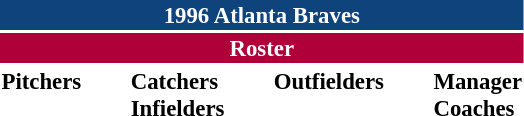<table class="toccolours" style="font-size: 95%;">
<tr>
<th colspan="10" style="background-color: #0f437c; color: white; text-align: center;">1996 Atlanta Braves</th>
</tr>
<tr>
<td colspan="10" style="background-color:#af0039; color: white; text-align: center;"><strong>Roster</strong></td>
</tr>
<tr>
<td valign="top"><strong>Pitchers</strong><br>
















</td>
<td width="25px"></td>
<td valign="top"><strong>Catchers</strong><br>


<strong>Infielders</strong>










</td>
<td width="25px"></td>
<td valign="top"><strong>Outfielders</strong><br>








</td>
<td width="25px"></td>
<td valign="top"><strong>Manager</strong><br>
<strong>Coaches</strong>





</td>
</tr>
</table>
